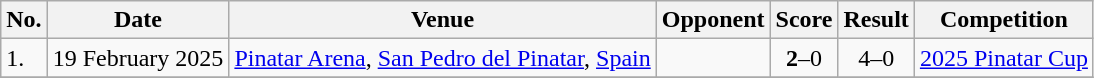<table class="wikitable">
<tr>
<th>No.</th>
<th>Date</th>
<th>Venue</th>
<th>Opponent</th>
<th>Score</th>
<th>Result</th>
<th>Competition</th>
</tr>
<tr>
<td>1.</td>
<td>19 February 2025</td>
<td><a href='#'>Pinatar Arena</a>, <a href='#'>San Pedro del Pinatar</a>, <a href='#'>Spain</a></td>
<td></td>
<td align=center><strong>2</strong>–0</td>
<td align=center>4–0</td>
<td><a href='#'>2025 Pinatar Cup</a></td>
</tr>
<tr>
</tr>
</table>
